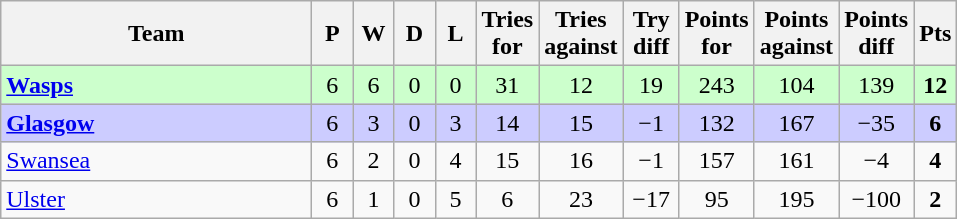<table class="wikitable" style="text-align: center;">
<tr>
<th width="200">Team</th>
<th width="20">P</th>
<th width="20">W</th>
<th width="20">D</th>
<th width="20">L</th>
<th width="20">Tries for</th>
<th width="20">Tries against</th>
<th width="30">Try diff</th>
<th width="20">Points for</th>
<th width="20">Points against</th>
<th width="25">Points diff</th>
<th width="20">Pts</th>
</tr>
<tr bgcolor="#ccffcc">
<td align="left">  <strong><a href='#'>Wasps</a></strong></td>
<td>6</td>
<td>6</td>
<td>0</td>
<td>0</td>
<td>31</td>
<td>12</td>
<td>19</td>
<td>243</td>
<td>104</td>
<td>139</td>
<td><strong>12</strong></td>
</tr>
<tr bgcolor="#ccccff">
<td align="left"> <strong><a href='#'>Glasgow</a></strong></td>
<td>6</td>
<td>3</td>
<td>0</td>
<td>3</td>
<td>14</td>
<td>15</td>
<td>−1</td>
<td>132</td>
<td>167</td>
<td>−35</td>
<td><strong>6</strong></td>
</tr>
<tr>
<td align="left"> <a href='#'>Swansea</a></td>
<td>6</td>
<td>2</td>
<td>0</td>
<td>4</td>
<td>15</td>
<td>16</td>
<td>−1</td>
<td>157</td>
<td>161</td>
<td>−4</td>
<td><strong>4</strong></td>
</tr>
<tr>
<td align="left"> <a href='#'>Ulster</a></td>
<td>6</td>
<td>1</td>
<td>0</td>
<td>5</td>
<td>6</td>
<td>23</td>
<td>−17</td>
<td>95</td>
<td>195</td>
<td>−100</td>
<td><strong>2</strong></td>
</tr>
</table>
